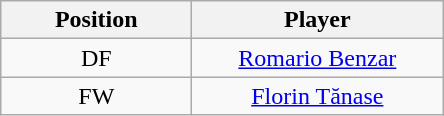<table class="wikitable">
<tr>
<th style="width:120px;">Position</th>
<th style="width:160px;">Player</th>
</tr>
<tr>
<td style="text-align:center;">DF</td>
<td style="text-align:center;"> <a href='#'>Romario Benzar</a></td>
</tr>
<tr>
<td style="text-align:center;">FW</td>
<td style="text-align:center;"> <a href='#'>Florin Tănase</a></td>
</tr>
</table>
